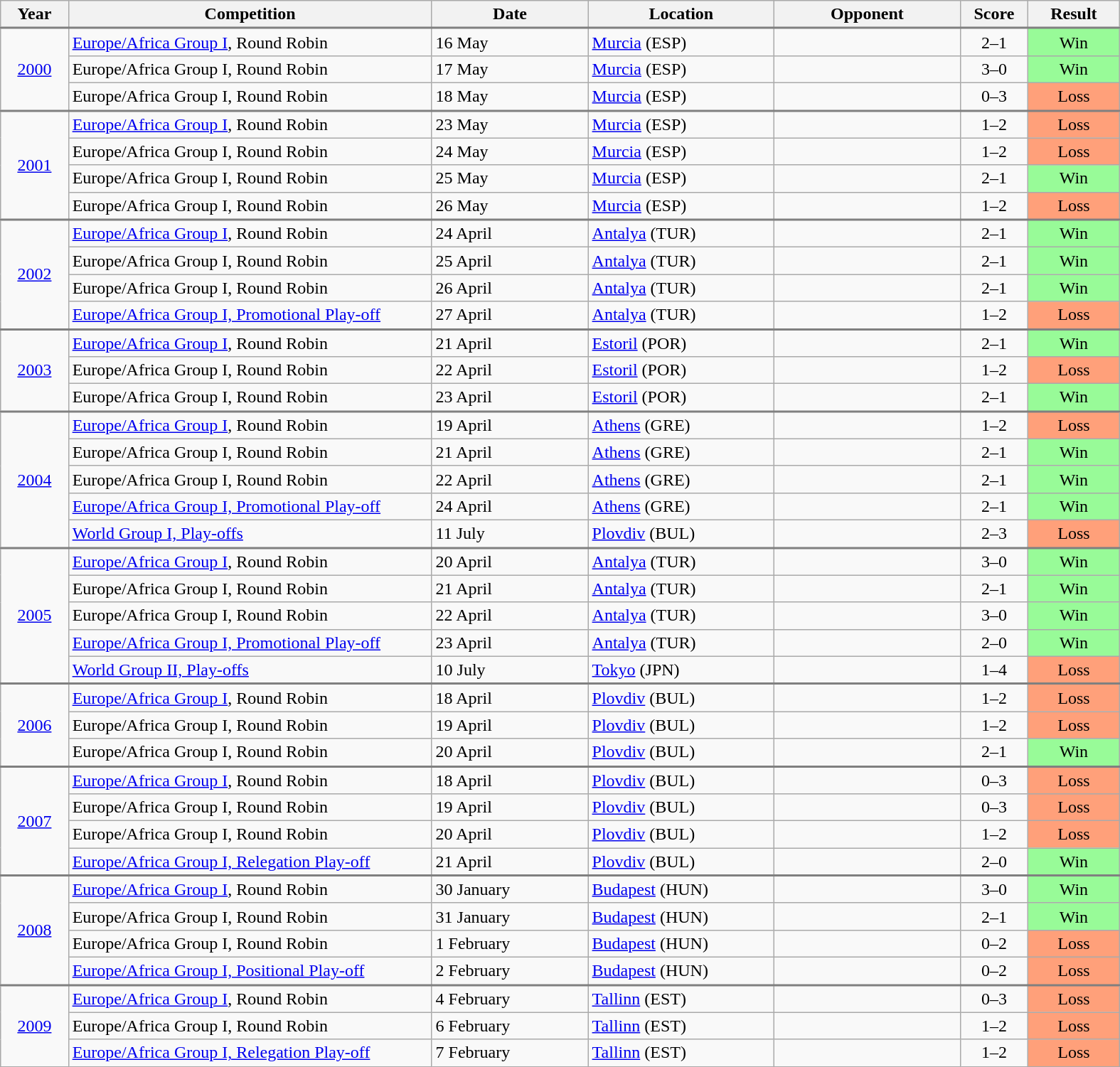<table class="wikitable collapsible collapsed" width="1050">
<tr>
<th width="50">Year</th>
<th width="300">Competition</th>
<th width="125">Date</th>
<th width="150">Location</th>
<th width="150">Opponent</th>
<th width="50">Score</th>
<th width="70">Result</th>
</tr>
<tr style="border-top:2px solid gray;">
<td align="center" rowspan="3"><a href='#'>2000</a></td>
<td><a href='#'>Europe/Africa Group I</a>, Round Robin</td>
<td>16 May</td>
<td><a href='#'>Murcia</a> (ESP)</td>
<td></td>
<td align="center">2–1</td>
<td align="center" bgcolor="#98FB98">Win</td>
</tr>
<tr>
<td>Europe/Africa Group I, Round Robin</td>
<td>17 May</td>
<td><a href='#'>Murcia</a> (ESP)</td>
<td></td>
<td align="center">3–0</td>
<td align="center" bgcolor="#98FB98">Win</td>
</tr>
<tr>
<td>Europe/Africa Group I, Round Robin</td>
<td>18 May</td>
<td><a href='#'>Murcia</a> (ESP)</td>
<td></td>
<td align="center">0–3</td>
<td align="center" bgcolor="#FFA07A">Loss</td>
</tr>
<tr style="border-top:2px solid gray;">
<td align="center" rowspan="4"><a href='#'>2001</a></td>
<td><a href='#'>Europe/Africa Group I</a>, Round Robin</td>
<td>23 May</td>
<td><a href='#'>Murcia</a> (ESP)</td>
<td></td>
<td align="center">1–2</td>
<td align="center" bgcolor="#FFA07A">Loss</td>
</tr>
<tr>
<td>Europe/Africa Group I, Round Robin</td>
<td>24 May</td>
<td><a href='#'>Murcia</a> (ESP)</td>
<td></td>
<td align="center">1–2</td>
<td align="center" bgcolor="#FFA07A">Loss</td>
</tr>
<tr>
<td>Europe/Africa Group I, Round Robin</td>
<td>25 May</td>
<td><a href='#'>Murcia</a> (ESP)</td>
<td></td>
<td align="center">2–1</td>
<td align="center" bgcolor="#98FB98">Win</td>
</tr>
<tr>
<td>Europe/Africa Group I, Round Robin</td>
<td>26 May</td>
<td><a href='#'>Murcia</a> (ESP)</td>
<td></td>
<td align="center">1–2</td>
<td align="center" bgcolor="#FFA07A">Loss</td>
</tr>
<tr style="border-top:2px solid gray;">
<td align="center" rowspan="4"><a href='#'>2002</a></td>
<td><a href='#'>Europe/Africa Group I</a>, Round Robin</td>
<td>24 April</td>
<td><a href='#'>Antalya</a> (TUR)</td>
<td></td>
<td align="center">2–1</td>
<td align="center" bgcolor="#98FB98">Win</td>
</tr>
<tr>
<td>Europe/Africa Group I, Round Robin</td>
<td>25 April</td>
<td><a href='#'>Antalya</a> (TUR)</td>
<td></td>
<td align="center">2–1</td>
<td align="center" bgcolor="#98FB98">Win</td>
</tr>
<tr>
<td>Europe/Africa Group I, Round Robin</td>
<td>26 April</td>
<td><a href='#'>Antalya</a> (TUR)</td>
<td></td>
<td align="center">2–1</td>
<td align="center" bgcolor="#98FB98">Win</td>
</tr>
<tr>
<td><a href='#'>Europe/Africa Group I, Promotional Play-off</a></td>
<td>27 April</td>
<td><a href='#'>Antalya</a> (TUR)</td>
<td></td>
<td align="center">1–2</td>
<td align="center" bgcolor="#FFA07A">Loss</td>
</tr>
<tr style="border-top:2px solid gray;">
<td align="center" rowspan="3"><a href='#'>2003</a></td>
<td><a href='#'>Europe/Africa Group I</a>, Round Robin</td>
<td>21 April</td>
<td><a href='#'>Estoril</a> (POR)</td>
<td></td>
<td align="center">2–1</td>
<td align="center" bgcolor="#98FB98">Win</td>
</tr>
<tr>
<td>Europe/Africa Group I, Round Robin</td>
<td>22 April</td>
<td><a href='#'>Estoril</a> (POR)</td>
<td></td>
<td align="center">1–2</td>
<td align="center" bgcolor="#FFA07A">Loss</td>
</tr>
<tr>
<td>Europe/Africa Group I, Round Robin</td>
<td>23 April</td>
<td><a href='#'>Estoril</a> (POR)</td>
<td></td>
<td align="center">2–1</td>
<td align="center" bgcolor="#98FB98">Win</td>
</tr>
<tr style="border-top:2px solid gray;">
<td align="center" rowspan="5"><a href='#'>2004</a></td>
<td><a href='#'>Europe/Africa Group I</a>, Round Robin</td>
<td>19 April</td>
<td><a href='#'>Athens</a> (GRE)</td>
<td></td>
<td align="center">1–2</td>
<td align="center" bgcolor="#FFA07A">Loss</td>
</tr>
<tr>
<td>Europe/Africa Group I, Round Robin</td>
<td>21 April</td>
<td><a href='#'>Athens</a> (GRE)</td>
<td></td>
<td align="center">2–1</td>
<td align="center" bgcolor="#98FB98">Win</td>
</tr>
<tr>
<td>Europe/Africa Group I, Round Robin</td>
<td>22 April</td>
<td><a href='#'>Athens</a> (GRE)</td>
<td></td>
<td align="center">2–1</td>
<td align="center" bgcolor="#98FB98">Win</td>
</tr>
<tr>
<td><a href='#'>Europe/Africa Group I, Promotional Play-off</a></td>
<td>24 April</td>
<td><a href='#'>Athens</a> (GRE)</td>
<td></td>
<td align="center">2–1</td>
<td align="center" bgcolor="#98FB98">Win</td>
</tr>
<tr>
<td><a href='#'>World Group I, Play-offs</a></td>
<td>11 July</td>
<td><a href='#'>Plovdiv</a> (BUL)</td>
<td></td>
<td align="center">2–3</td>
<td align="center" bgcolor="#FFA07A">Loss</td>
</tr>
<tr style="border-top:2px solid gray;">
<td align="center" rowspan="5"><a href='#'>2005</a></td>
<td><a href='#'>Europe/Africa Group I</a>, Round Robin</td>
<td>20 April</td>
<td><a href='#'>Antalya</a> (TUR)</td>
<td></td>
<td align="center">3–0</td>
<td align="center" bgcolor="#98FB98">Win</td>
</tr>
<tr>
<td>Europe/Africa Group I, Round Robin</td>
<td>21 April</td>
<td><a href='#'>Antalya</a> (TUR)</td>
<td></td>
<td align="center">2–1</td>
<td align="center" bgcolor="#98FB98">Win</td>
</tr>
<tr>
<td>Europe/Africa Group I, Round Robin</td>
<td>22 April</td>
<td><a href='#'>Antalya</a> (TUR)</td>
<td></td>
<td align="center">3–0</td>
<td align="center" bgcolor="#98FB98">Win</td>
</tr>
<tr>
<td><a href='#'>Europe/Africa Group I, Promotional Play-off</a></td>
<td>23 April</td>
<td><a href='#'>Antalya</a> (TUR)</td>
<td></td>
<td align="center">2–0</td>
<td align="center" bgcolor="#98FB98">Win</td>
</tr>
<tr>
<td><a href='#'>World Group II, Play-offs</a></td>
<td>10 July</td>
<td><a href='#'>Tokyo</a> (JPN)</td>
<td></td>
<td align="center">1–4</td>
<td align="center" bgcolor="#FFA07A">Loss</td>
</tr>
<tr style="border-top:2px solid gray;">
<td align="center" rowspan="3"><a href='#'>2006</a></td>
<td><a href='#'>Europe/Africa Group I</a>, Round Robin</td>
<td>18 April</td>
<td><a href='#'>Plovdiv</a> (BUL)</td>
<td></td>
<td align="center">1–2</td>
<td align="center" bgcolor="#FFA07A">Loss</td>
</tr>
<tr>
<td>Europe/Africa Group I, Round Robin</td>
<td>19 April</td>
<td><a href='#'>Plovdiv</a> (BUL)</td>
<td></td>
<td align="center">1–2</td>
<td align="center" bgcolor="#FFA07A">Loss</td>
</tr>
<tr>
<td>Europe/Africa Group I, Round Robin</td>
<td>20 April</td>
<td><a href='#'>Plovdiv</a> (BUL)</td>
<td></td>
<td align="center">2–1</td>
<td align="center" bgcolor="#98FB98">Win</td>
</tr>
<tr style="border-top:2px solid gray;">
<td align="center" rowspan="4"><a href='#'>2007</a></td>
<td><a href='#'>Europe/Africa Group I</a>, Round Robin</td>
<td>18 April</td>
<td><a href='#'>Plovdiv</a> (BUL)</td>
<td></td>
<td align="center">0–3</td>
<td align="center" bgcolor="#FFA07A">Loss</td>
</tr>
<tr>
<td>Europe/Africa Group I, Round Robin</td>
<td>19 April</td>
<td><a href='#'>Plovdiv</a> (BUL)</td>
<td></td>
<td align="center">0–3</td>
<td align="center" bgcolor="#FFA07A">Loss</td>
</tr>
<tr>
<td>Europe/Africa Group I, Round Robin</td>
<td>20 April</td>
<td><a href='#'>Plovdiv</a> (BUL)</td>
<td></td>
<td align="center">1–2</td>
<td align="center" bgcolor="#FFA07A">Loss</td>
</tr>
<tr>
<td><a href='#'>Europe/Africa Group I, Relegation Play-off</a></td>
<td>21 April</td>
<td><a href='#'>Plovdiv</a> (BUL)</td>
<td></td>
<td align="center">2–0</td>
<td align="center" bgcolor="#98FB98">Win</td>
</tr>
<tr style="border-top:2px solid gray;">
<td align="center" rowspan="4"><a href='#'>2008</a></td>
<td><a href='#'>Europe/Africa Group I</a>, Round Robin</td>
<td>30 January</td>
<td><a href='#'>Budapest</a> (HUN)</td>
<td></td>
<td align="center">3–0</td>
<td align="center" bgcolor="#98FB98">Win</td>
</tr>
<tr>
<td>Europe/Africa Group I, Round Robin</td>
<td>31 January</td>
<td><a href='#'>Budapest</a> (HUN)</td>
<td></td>
<td align="center">2–1</td>
<td align="center" bgcolor="#98FB98">Win</td>
</tr>
<tr>
<td>Europe/Africa Group I, Round Robin</td>
<td>1 February</td>
<td><a href='#'>Budapest</a> (HUN)</td>
<td></td>
<td align="center">0–2</td>
<td align="center" bgcolor="#FFA07A">Loss</td>
</tr>
<tr>
<td><a href='#'>Europe/Africa Group I, Positional Play-off</a></td>
<td>2 February</td>
<td><a href='#'>Budapest</a> (HUN)</td>
<td></td>
<td align="center">0–2</td>
<td align="center" bgcolor="#FFA07A">Loss</td>
</tr>
<tr style="border-top:2px solid gray;">
<td align="center" rowspan="3"><a href='#'>2009</a></td>
<td><a href='#'>Europe/Africa Group I</a>, Round Robin</td>
<td>4 February</td>
<td><a href='#'>Tallinn</a> (EST)</td>
<td></td>
<td align="center">0–3</td>
<td align="center" bgcolor="#FFA07A">Loss</td>
</tr>
<tr>
<td>Europe/Africa Group I, Round Robin</td>
<td>6 February</td>
<td><a href='#'>Tallinn</a> (EST)</td>
<td></td>
<td align="center">1–2</td>
<td align="center" bgcolor="#FFA07A">Loss</td>
</tr>
<tr>
<td><a href='#'>Europe/Africa Group I, Relegation Play-off</a></td>
<td>7 February</td>
<td><a href='#'>Tallinn</a> (EST)</td>
<td></td>
<td align="center">1–2</td>
<td align="center" bgcolor="#FFA07A">Loss</td>
</tr>
</table>
